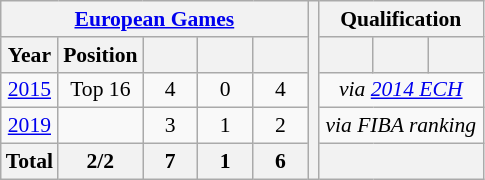<table class="wikitable" style="text-align: center;font-size:90%;">
<tr>
<th colspan=5><a href='#'>European Games</a></th>
<th rowspan=50></th>
<th colspan=3>Qualification</th>
</tr>
<tr>
<th>Year</th>
<th>Position</th>
<th width=30></th>
<th width=30></th>
<th width=30></th>
<th width=30></th>
<th width=30></th>
<th width=30></th>
</tr>
<tr>
<td> <a href='#'>2015</a></td>
<td>Top 16</td>
<td>4</td>
<td>0</td>
<td>4</td>
<td colspan=3><em>via <a href='#'>2014 ECH</a></em></td>
</tr>
<tr>
<td> <a href='#'>2019</a></td>
<td></td>
<td>3</td>
<td>1</td>
<td>2</td>
<td colspan=3><em>via FIBA ranking</em></td>
</tr>
<tr>
<th>Total</th>
<th>2/2</th>
<th>7</th>
<th>1</th>
<th>6</th>
<th colspan=3></th>
</tr>
</table>
